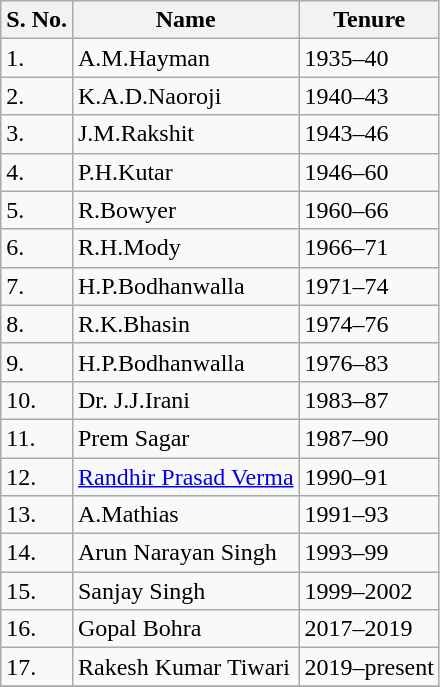<table class=wikitable>
<tr>
<th>S. No.</th>
<th>Name</th>
<th>Tenure</th>
</tr>
<tr>
<td>1.</td>
<td>A.M.Hayman</td>
<td>1935–40</td>
</tr>
<tr>
<td>2.</td>
<td>K.A.D.Naoroji</td>
<td>1940–43</td>
</tr>
<tr>
<td>3.</td>
<td>J.M.Rakshit</td>
<td>1943–46</td>
</tr>
<tr>
<td>4.</td>
<td>P.H.Kutar</td>
<td>1946–60</td>
</tr>
<tr>
<td>5.</td>
<td>R.Bowyer</td>
<td>1960–66</td>
</tr>
<tr>
<td>6.</td>
<td>R.H.Mody</td>
<td>1966–71</td>
</tr>
<tr>
<td>7.</td>
<td>H.P.Bodhanwalla</td>
<td>1971–74</td>
</tr>
<tr>
<td>8.</td>
<td>R.K.Bhasin</td>
<td>1974–76</td>
</tr>
<tr>
<td>9.</td>
<td>H.P.Bodhanwalla</td>
<td>1976–83</td>
</tr>
<tr>
<td>10.</td>
<td>Dr. J.J.Irani</td>
<td>1983–87</td>
</tr>
<tr>
<td>11.</td>
<td>Prem Sagar</td>
<td>1987–90</td>
</tr>
<tr>
<td>12.</td>
<td><a href='#'>Randhir Prasad Verma</a></td>
<td>1990–91</td>
</tr>
<tr>
<td>13.</td>
<td>A.Mathias</td>
<td>1991–93</td>
</tr>
<tr>
<td>14.</td>
<td>Arun Narayan Singh</td>
<td>1993–99</td>
</tr>
<tr>
<td>15.</td>
<td>Sanjay Singh</td>
<td>1999–2002</td>
</tr>
<tr>
<td>16.</td>
<td>Gopal Bohra</td>
<td>2017–2019</td>
</tr>
<tr>
<td>17.</td>
<td>Rakesh Kumar Tiwari</td>
<td>2019–present</td>
</tr>
<tr>
</tr>
</table>
